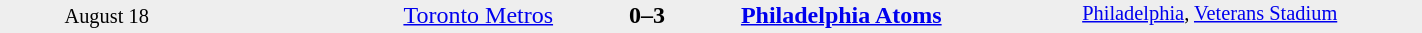<table style="width: 75%; background: #eeeeee;" cellspacing="0">
<tr>
<td style=font-size:85% align=center rowspan=3 width=15%>August 18</td>
<td width=24% align=right><a href='#'>Toronto Metros</a></td>
<td align=center width=13%><strong>0–3</strong></td>
<td width=24%><strong><a href='#'>Philadelphia Atoms</a></strong></td>
<td style=font-size:85% rowspan=3 valign=top><a href='#'>Philadelphia</a>, <a href='#'>Veterans Stadium</a></td>
</tr>
<tr style=font-size:85%>
<td align=right valign=top></td>
<td valign=top></td>
<td align=left valign=top></td>
</tr>
</table>
